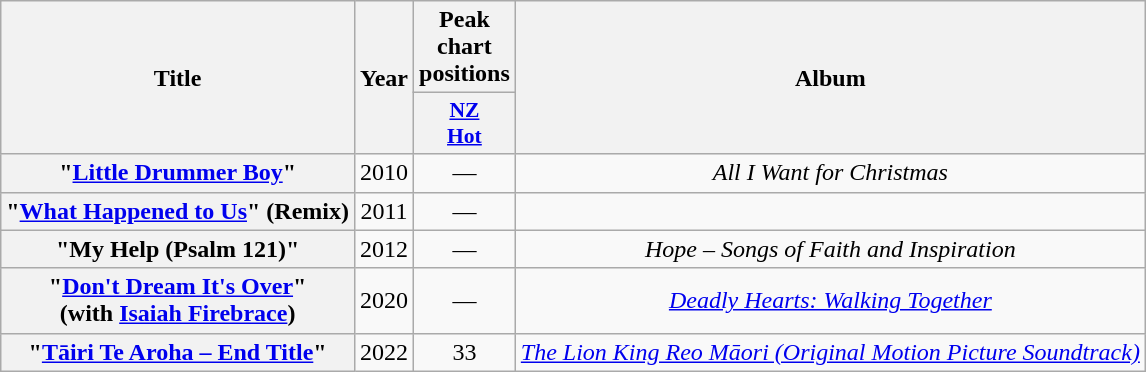<table class="wikitable plainrowheaders" style="text-align: center;">
<tr>
<th scope="col" rowspan="2">Title</th>
<th scope="col" rowspan="2">Year</th>
<th scope="col" colspan="1">Peak chart positions</th>
<th scope="col" rowspan="2">Album</th>
</tr>
<tr>
<th scope="col" style="width:3em;font-size:90%;"><a href='#'>NZ<br>Hot</a><br></th>
</tr>
<tr>
<th scope="row">"<a href='#'>Little Drummer Boy</a>"</th>
<td>2010</td>
<td>—</td>
<td><em>All I Want for Christmas</em></td>
</tr>
<tr>
<th scope="row">"<a href='#'>What Happened to Us</a>" (Remix)<br></th>
<td>2011</td>
<td>—</td>
<td></td>
</tr>
<tr>
<th scope="row">"My Help (Psalm 121)"</th>
<td>2012</td>
<td>—</td>
<td><em>Hope – Songs of Faith and Inspiration</em></td>
</tr>
<tr>
<th scope="row">"<a href='#'>Don't Dream It's Over</a>"<br><span>(with <a href='#'>Isaiah Firebrace</a>)</span></th>
<td>2020</td>
<td>—</td>
<td><em><a href='#'>Deadly Hearts: Walking Together</a></em></td>
</tr>
<tr>
<th scope="row">"<a href='#'>Tāiri Te Aroha – End Title</a>"</th>
<td>2022</td>
<td>33</td>
<td><em><a href='#'>The Lion King Reo Māori (Original Motion Picture Soundtrack)</a></em></td>
</tr>
</table>
